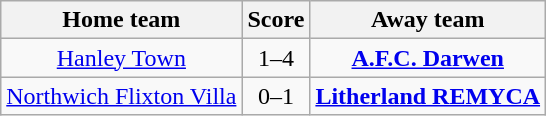<table class="wikitable" style="text-align: center">
<tr>
<th>Home team</th>
<th>Score</th>
<th>Away team</th>
</tr>
<tr>
<td><a href='#'>Hanley Town</a></td>
<td>1–4</td>
<td><strong><a href='#'>A.F.C. Darwen</a></strong></td>
</tr>
<tr>
<td><a href='#'>Northwich Flixton Villa</a></td>
<td>0–1</td>
<td><strong><a href='#'>Litherland REMYCA</a></strong></td>
</tr>
</table>
